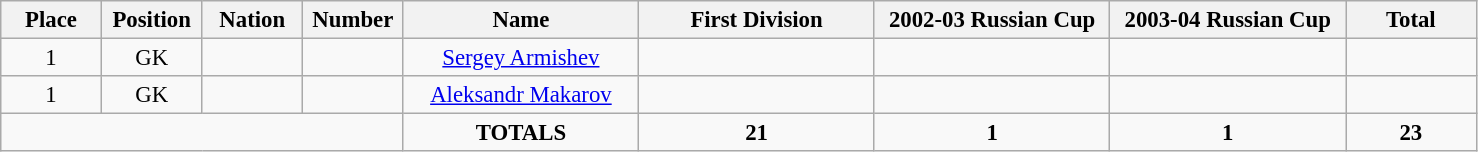<table class="wikitable" style="font-size: 95%; text-align: center;">
<tr>
<th width=60>Place</th>
<th width=60>Position</th>
<th width=60>Nation</th>
<th width=60>Number</th>
<th width=150>Name</th>
<th width=150>First Division</th>
<th width=150>2002-03 Russian Cup</th>
<th width=150>2003-04 Russian Cup</th>
<th width=80>Total</th>
</tr>
<tr>
<td>1</td>
<td>GK</td>
<td></td>
<td></td>
<td><a href='#'>Sergey Armishev</a></td>
<td></td>
<td></td>
<td></td>
<td><strong> </strong></td>
</tr>
<tr>
<td>1</td>
<td>GK</td>
<td></td>
<td></td>
<td><a href='#'>Aleksandr Makarov</a></td>
<td></td>
<td></td>
<td></td>
<td><strong> </strong></td>
</tr>
<tr>
<td colspan="4"></td>
<td><strong>TOTALS</strong></td>
<td><strong>21</strong></td>
<td><strong>1</strong></td>
<td><strong>1</strong></td>
<td><strong>23</strong></td>
</tr>
</table>
